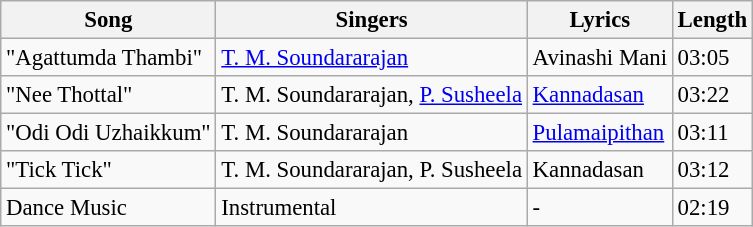<table class="wikitable" style="font-size:95%;">
<tr>
<th>Song</th>
<th>Singers</th>
<th>Lyrics</th>
<th>Length</th>
</tr>
<tr>
<td>"Agattumda Thambi"</td>
<td><a href='#'>T. M. Soundararajan</a></td>
<td>Avinashi Mani</td>
<td>03:05</td>
</tr>
<tr>
<td>"Nee Thottal"</td>
<td>T. M. Soundararajan, <a href='#'>P. Susheela</a></td>
<td><a href='#'>Kannadasan</a></td>
<td>03:22</td>
</tr>
<tr>
<td>"Odi Odi Uzhaikkum"</td>
<td>T. M. Soundararajan</td>
<td><a href='#'>Pulamaipithan</a></td>
<td>03:11</td>
</tr>
<tr>
<td>"Tick Tick"</td>
<td>T. M. Soundararajan, P. Susheela</td>
<td>Kannadasan</td>
<td>03:12</td>
</tr>
<tr>
<td>Dance Music</td>
<td>Instrumental</td>
<td>-</td>
<td>02:19</td>
</tr>
</table>
